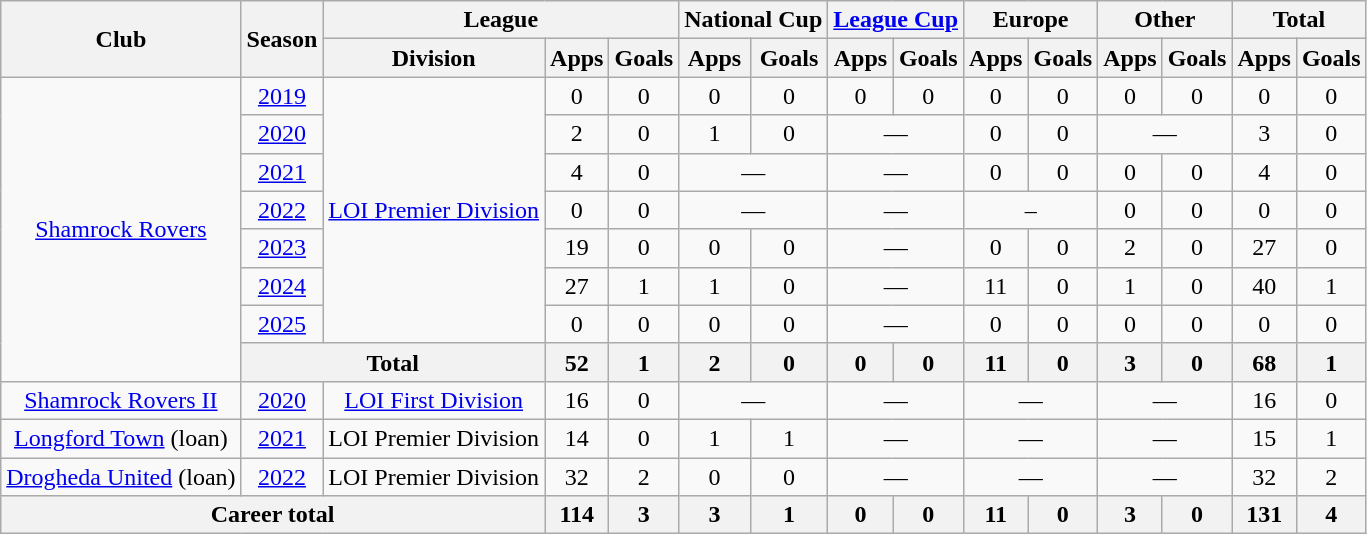<table class="wikitable" Style="text-align: center">
<tr>
<th rowspan="2">Club</th>
<th rowspan="2">Season</th>
<th colspan="3">League</th>
<th colspan="2">National Cup</th>
<th colspan="2"><a href='#'>League Cup</a></th>
<th colspan="2">Europe</th>
<th colspan="2">Other</th>
<th colspan="2">Total</th>
</tr>
<tr>
<th>Division</th>
<th>Apps</th>
<th>Goals</th>
<th>Apps</th>
<th>Goals</th>
<th>Apps</th>
<th>Goals</th>
<th>Apps</th>
<th>Goals</th>
<th>Apps</th>
<th>Goals</th>
<th>Apps</th>
<th>Goals</th>
</tr>
<tr>
<td rowspan="8"><a href='#'>Shamrock Rovers</a></td>
<td><a href='#'>2019</a></td>
<td rowspan="7"><a href='#'>LOI Premier Division</a></td>
<td>0</td>
<td>0</td>
<td>0</td>
<td>0</td>
<td>0</td>
<td>0</td>
<td>0</td>
<td>0</td>
<td>0</td>
<td>0</td>
<td>0</td>
<td>0</td>
</tr>
<tr>
<td><a href='#'>2020</a></td>
<td>2</td>
<td>0</td>
<td>1</td>
<td>0</td>
<td colspan="2">—</td>
<td>0</td>
<td>0</td>
<td colspan="2">—</td>
<td>3</td>
<td>0</td>
</tr>
<tr>
<td><a href='#'>2021</a></td>
<td>4</td>
<td>0</td>
<td colspan="2">—</td>
<td colspan="2">—</td>
<td>0</td>
<td>0</td>
<td>0</td>
<td>0</td>
<td>4</td>
<td>0</td>
</tr>
<tr>
<td><a href='#'>2022</a></td>
<td>0</td>
<td>0</td>
<td colspan="2">—</td>
<td colspan="2">—</td>
<td colspan="2">–</td>
<td>0</td>
<td>0</td>
<td>0</td>
<td>0</td>
</tr>
<tr>
<td><a href='#'>2023</a></td>
<td>19</td>
<td>0</td>
<td>0</td>
<td>0</td>
<td colspan="2">—</td>
<td>0</td>
<td>0</td>
<td>2</td>
<td>0</td>
<td>27</td>
<td>0</td>
</tr>
<tr>
<td><a href='#'>2024</a></td>
<td>27</td>
<td>1</td>
<td>1</td>
<td>0</td>
<td colspan="2">—</td>
<td>11</td>
<td>0</td>
<td>1</td>
<td>0</td>
<td>40</td>
<td>1</td>
</tr>
<tr>
<td><a href='#'>2025</a></td>
<td>0</td>
<td>0</td>
<td>0</td>
<td>0</td>
<td colspan="2">—</td>
<td>0</td>
<td>0</td>
<td>0</td>
<td>0</td>
<td>0</td>
<td>0</td>
</tr>
<tr>
<th colspan="2">Total</th>
<th>52</th>
<th>1</th>
<th>2</th>
<th>0</th>
<th>0</th>
<th>0</th>
<th>11</th>
<th>0</th>
<th>3</th>
<th>0</th>
<th>68</th>
<th>1</th>
</tr>
<tr>
<td><a href='#'>Shamrock Rovers II</a></td>
<td><a href='#'>2020</a></td>
<td><a href='#'>LOI First Division</a></td>
<td>16</td>
<td>0</td>
<td colspan="2">—</td>
<td colspan="2">—</td>
<td colspan="2">—</td>
<td colspan="2">—</td>
<td>16</td>
<td>0</td>
</tr>
<tr>
<td><a href='#'>Longford Town</a> (loan)</td>
<td><a href='#'>2021</a></td>
<td>LOI Premier Division</td>
<td>14</td>
<td>0</td>
<td>1</td>
<td>1</td>
<td colspan="2">—</td>
<td colspan="2">—</td>
<td colspan="2">—</td>
<td>15</td>
<td>1</td>
</tr>
<tr>
<td><a href='#'>Drogheda United</a> (loan)</td>
<td><a href='#'>2022</a></td>
<td>LOI Premier Division</td>
<td>32</td>
<td>2</td>
<td>0</td>
<td>0</td>
<td colspan="2">—</td>
<td colspan="2">—</td>
<td colspan="2">—</td>
<td>32</td>
<td>2</td>
</tr>
<tr>
<th colspan="3">Career total</th>
<th>114</th>
<th>3</th>
<th>3</th>
<th>1</th>
<th>0</th>
<th>0</th>
<th>11</th>
<th>0</th>
<th>3</th>
<th>0</th>
<th>131</th>
<th>4</th>
</tr>
</table>
